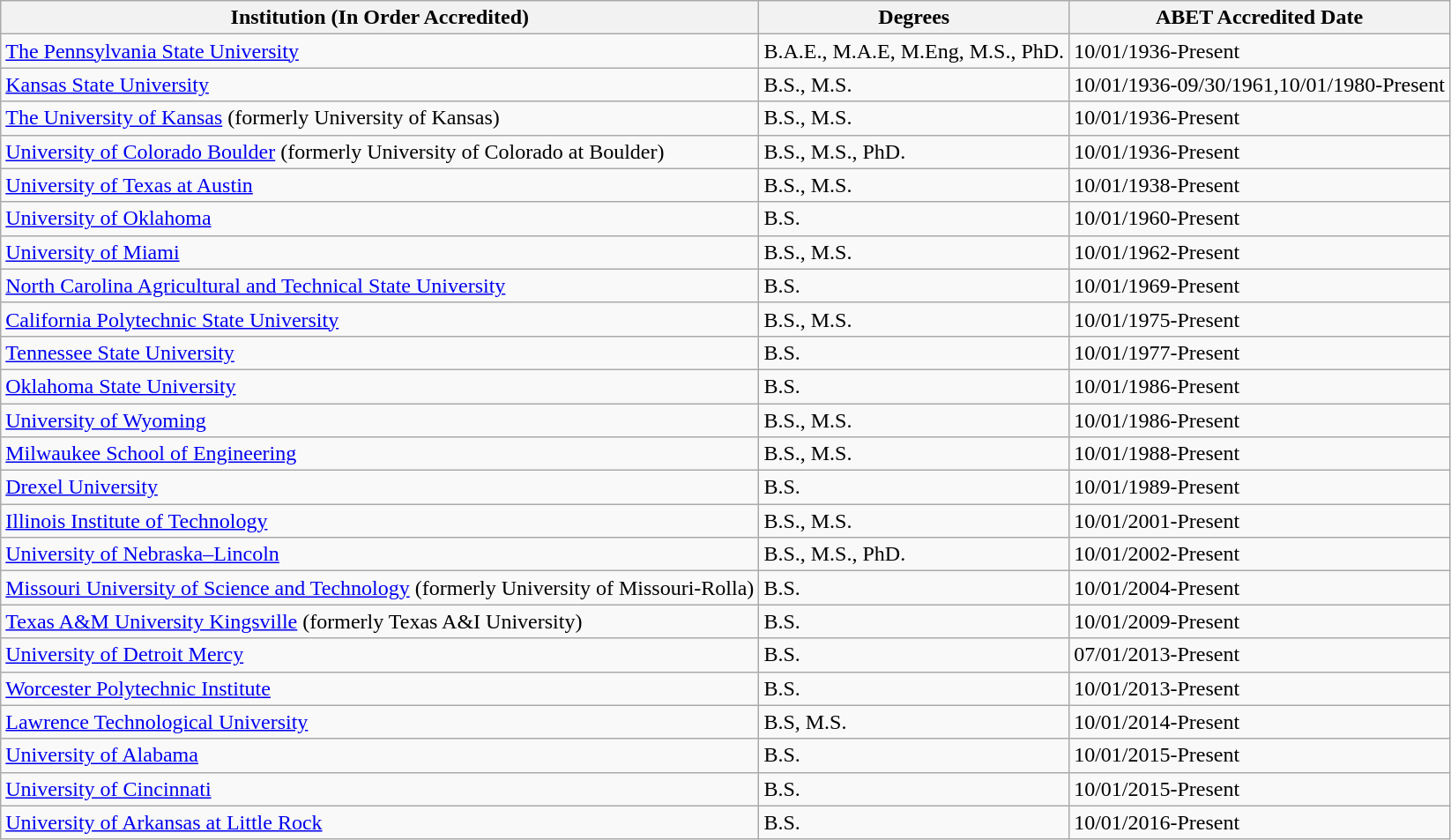<table class="wikitable sortable">
<tr>
<th>Institution (In Order Accredited)</th>
<th class="unsortable">Degrees</th>
<th class="unsortable">ABET Accredited Date</th>
</tr>
<tr>
<td><a href='#'>The Pennsylvania State University</a></td>
<td>B.A.E., M.A.E, M.Eng, M.S., PhD.</td>
<td>10/01/1936-Present</td>
</tr>
<tr>
<td><a href='#'>Kansas State University</a></td>
<td>B.S., M.S.</td>
<td>10/01/1936-09/30/1961,10/01/1980-Present</td>
</tr>
<tr>
<td><a href='#'>The University of Kansas</a> (formerly University of Kansas)</td>
<td>B.S., M.S.</td>
<td>10/01/1936-Present</td>
</tr>
<tr>
<td><a href='#'>University of Colorado Boulder</a> (formerly University of Colorado at Boulder)</td>
<td>B.S., M.S., PhD.</td>
<td>10/01/1936-Present</td>
</tr>
<tr>
<td><a href='#'>University of Texas at Austin</a></td>
<td>B.S., M.S.</td>
<td>10/01/1938-Present</td>
</tr>
<tr>
<td><a href='#'>University of Oklahoma</a></td>
<td>B.S.</td>
<td>10/01/1960-Present</td>
</tr>
<tr>
<td><a href='#'>University of Miami</a></td>
<td>B.S., M.S.</td>
<td>10/01/1962-Present</td>
</tr>
<tr>
<td><a href='#'>North Carolina Agricultural and Technical State University</a></td>
<td>B.S.</td>
<td>10/01/1969-Present</td>
</tr>
<tr>
<td><a href='#'>California Polytechnic State University</a></td>
<td>B.S., M.S.</td>
<td>10/01/1975-Present</td>
</tr>
<tr>
<td><a href='#'>Tennessee State University</a></td>
<td>B.S.</td>
<td>10/01/1977-Present</td>
</tr>
<tr>
<td><a href='#'>Oklahoma State University</a></td>
<td>B.S.</td>
<td>10/01/1986-Present</td>
</tr>
<tr>
<td><a href='#'>University of Wyoming</a></td>
<td>B.S., M.S.</td>
<td>10/01/1986-Present</td>
</tr>
<tr>
<td><a href='#'>Milwaukee School of Engineering</a></td>
<td>B.S., M.S.</td>
<td>10/01/1988-Present</td>
</tr>
<tr>
<td><a href='#'>Drexel University</a></td>
<td>B.S.</td>
<td>10/01/1989-Present</td>
</tr>
<tr>
<td><a href='#'>Illinois Institute of Technology</a></td>
<td>B.S., M.S.</td>
<td>10/01/2001-Present</td>
</tr>
<tr>
<td><a href='#'>University of Nebraska–Lincoln</a></td>
<td>B.S., M.S., PhD.</td>
<td>10/01/2002-Present</td>
</tr>
<tr>
<td><a href='#'>Missouri University of Science and Technology</a> (formerly University of Missouri-Rolla)</td>
<td>B.S.</td>
<td>10/01/2004-Present</td>
</tr>
<tr>
<td><a href='#'>Texas A&M University Kingsville</a> (formerly Texas A&I University)</td>
<td>B.S.</td>
<td>10/01/2009-Present</td>
</tr>
<tr>
<td><a href='#'>University of Detroit Mercy</a></td>
<td>B.S.</td>
<td>07/01/2013-Present</td>
</tr>
<tr>
<td><a href='#'>Worcester Polytechnic Institute</a></td>
<td>B.S.</td>
<td>10/01/2013-Present</td>
</tr>
<tr>
<td><a href='#'>Lawrence Technological University</a></td>
<td>B.S, M.S.</td>
<td>10/01/2014-Present</td>
</tr>
<tr>
<td><a href='#'>University of Alabama</a></td>
<td>B.S.</td>
<td>10/01/2015-Present</td>
</tr>
<tr>
<td><a href='#'>University of Cincinnati</a></td>
<td>B.S.</td>
<td>10/01/2015-Present</td>
</tr>
<tr>
<td><a href='#'>University of Arkansas at Little Rock</a></td>
<td>B.S.</td>
<td>10/01/2016-Present</td>
</tr>
</table>
